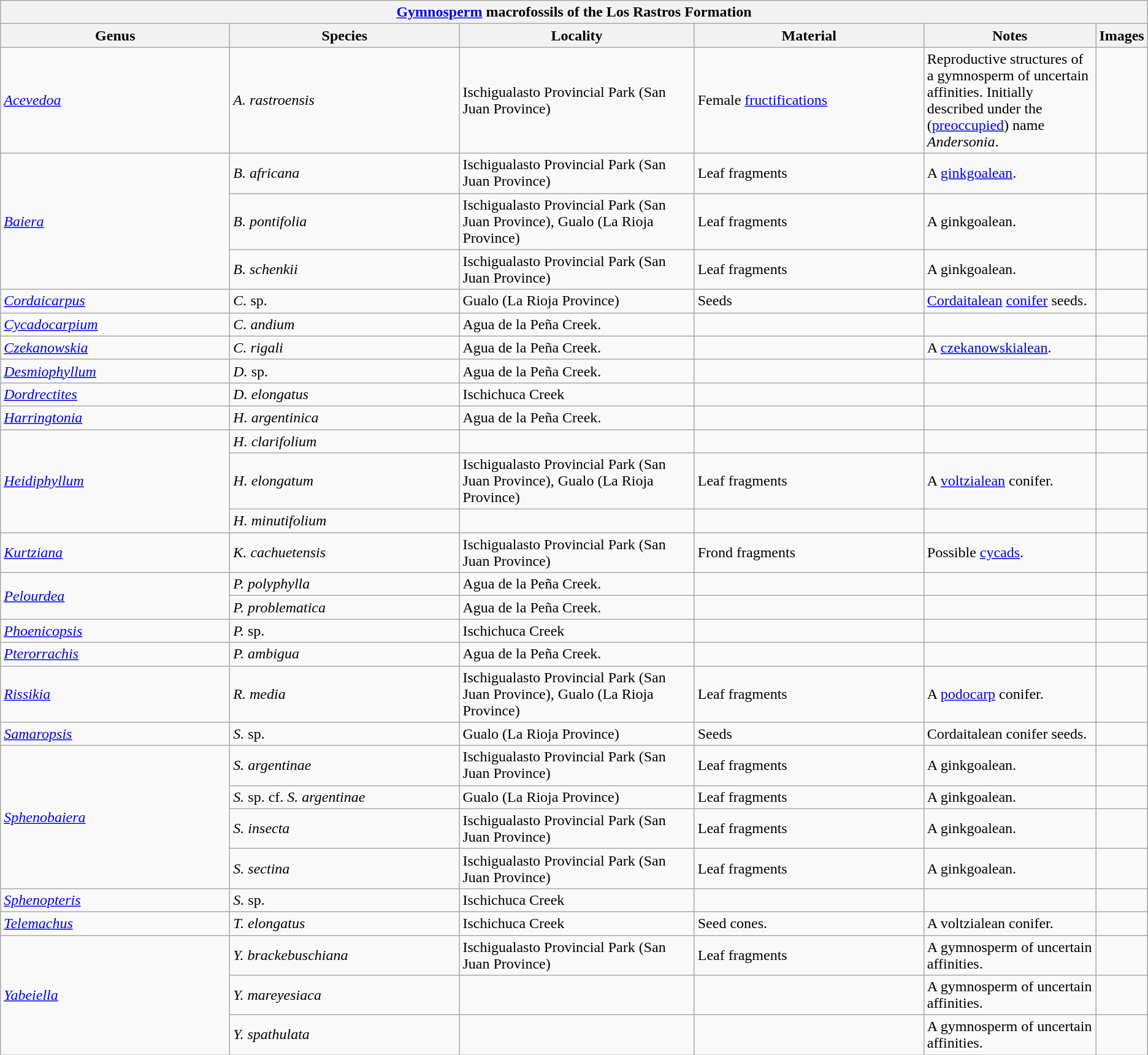<table class="wikitable" align="center">
<tr>
<th colspan="6" align="center"><a href='#'>Gymnosperm</a> macrofossils of the Los Rastros Formation</th>
</tr>
<tr>
<th width="20%">Genus</th>
<th width="20%">Species</th>
<th>Locality</th>
<th width="20%">Material</th>
<th width="15%">Notes</th>
<th>Images</th>
</tr>
<tr>
<td><em><a href='#'>Acevedoa</a></em></td>
<td><em>A. rastroensis</em></td>
<td>Ischigualasto Provincial Park (San Juan Province)</td>
<td>Female <a href='#'>fructifications</a></td>
<td>Reproductive structures of a gymnosperm of uncertain affinities. Initially described under the (<a href='#'>preoccupied</a>) name <em>Andersonia</em>.</td>
<td></td>
</tr>
<tr>
<td rowspan="3"><em><a href='#'>Baiera</a></em></td>
<td><em>B. africana</em></td>
<td>Ischigualasto Provincial Park (San Juan Province)</td>
<td>Leaf fragments</td>
<td>A <a href='#'>ginkgoalean</a>.</td>
<td></td>
</tr>
<tr>
<td><em>B. pontifolia</em></td>
<td>Ischigualasto Provincial Park (San Juan Province), Gualo (La Rioja Province)</td>
<td>Leaf fragments</td>
<td>A ginkgoalean.</td>
<td></td>
</tr>
<tr>
<td><em>B. schenkii</em></td>
<td>Ischigualasto Provincial Park (San Juan Province)</td>
<td>Leaf fragments</td>
<td>A ginkgoalean.</td>
<td></td>
</tr>
<tr>
<td><em><a href='#'>Cordaicarpus</a></em></td>
<td><em>C.</em> sp.</td>
<td>Gualo (La Rioja Province)</td>
<td>Seeds</td>
<td><a href='#'>Cordaitalean</a> <a href='#'>conifer</a> seeds.</td>
<td></td>
</tr>
<tr>
<td><em><a href='#'>Cycadocarpium</a></em></td>
<td><em>C. andium</em></td>
<td>Agua de la Peña Creek.</td>
<td></td>
<td></td>
<td></td>
</tr>
<tr>
<td><em><a href='#'>Czekanowskia</a></em></td>
<td><em>C. rigali</em></td>
<td>Agua de la Peña Creek.</td>
<td></td>
<td>A <a href='#'>czekanowskialean</a>.</td>
<td></td>
</tr>
<tr>
<td><em><a href='#'>Desmiophyllum</a></em></td>
<td><em>D.</em> sp.</td>
<td>Agua de la Peña Creek.</td>
<td></td>
<td></td>
<td></td>
</tr>
<tr>
<td><em><a href='#'>Dordrectites</a></em></td>
<td><em>D. elongatus</em></td>
<td>Ischichuca Creek</td>
<td></td>
<td></td>
<td></td>
</tr>
<tr>
<td><em><a href='#'>Harringtonia</a></em></td>
<td><em>H. argentinica</em></td>
<td>Agua de la Peña Creek.</td>
<td></td>
<td></td>
<td></td>
</tr>
<tr>
<td rowspan="3"><em><a href='#'>Heidiphyllum</a></em></td>
<td><em>H. clarifolium</em></td>
<td></td>
<td></td>
<td></td>
<td></td>
</tr>
<tr>
<td><em>H. elongatum</em></td>
<td>Ischigualasto Provincial Park (San Juan Province), Gualo (La Rioja Province)</td>
<td>Leaf fragments</td>
<td>A <a href='#'>voltzialean</a> conifer.</td>
<td></td>
</tr>
<tr>
<td><em>H. minutifolium</em></td>
<td></td>
<td></td>
<td></td>
<td></td>
</tr>
<tr>
<td><em><a href='#'>Kurtziana</a></em></td>
<td><em>K. cachuetensis</em></td>
<td>Ischigualasto Provincial Park (San Juan Province)</td>
<td>Frond fragments</td>
<td>Possible <a href='#'>cycads</a>.</td>
<td></td>
</tr>
<tr>
<td rowspan="2"><em><a href='#'>Pelourdea</a></em></td>
<td><em>P. polyphylla</em></td>
<td>Agua de la Peña Creek.</td>
<td></td>
<td></td>
<td></td>
</tr>
<tr>
<td><em>P. problematica</em></td>
<td>Agua de la Peña Creek.</td>
<td></td>
<td></td>
<td></td>
</tr>
<tr>
<td><em><a href='#'>Phoenicopsis</a></em></td>
<td><em>P.</em> sp.</td>
<td>Ischichuca Creek</td>
<td></td>
<td></td>
<td></td>
</tr>
<tr>
<td><em><a href='#'>Pterorrachis</a></em></td>
<td><em>P. ambigua</em></td>
<td>Agua de la Peña Creek.</td>
<td></td>
<td></td>
<td></td>
</tr>
<tr>
<td><em><a href='#'>Rissikia</a></em></td>
<td><em>R. media</em></td>
<td>Ischigualasto Provincial Park (San Juan Province), Gualo (La Rioja Province)</td>
<td>Leaf fragments</td>
<td>A <a href='#'>podocarp</a> conifer.</td>
<td></td>
</tr>
<tr>
<td><em><a href='#'>Samaropsis</a></em></td>
<td><em>S.</em> sp.</td>
<td>Gualo (La Rioja Province)</td>
<td>Seeds</td>
<td>Cordaitalean conifer seeds.</td>
<td></td>
</tr>
<tr>
<td rowspan="4"><em><a href='#'>Sphenobaiera</a></em></td>
<td><em>S. argentinae</em></td>
<td>Ischigualasto Provincial Park (San Juan Province)</td>
<td>Leaf fragments</td>
<td>A ginkgoalean.</td>
<td></td>
</tr>
<tr>
<td><em>S.</em> sp. cf. <em>S. argentinae</em></td>
<td>Gualo (La Rioja Province)</td>
<td>Leaf fragments</td>
<td>A ginkgoalean.</td>
<td></td>
</tr>
<tr>
<td><em>S. insecta</em></td>
<td>Ischigualasto Provincial Park (San Juan Province)</td>
<td>Leaf fragments</td>
<td>A ginkgoalean.</td>
<td></td>
</tr>
<tr>
<td><em>S. sectina</em></td>
<td>Ischigualasto Provincial Park (San Juan Province)</td>
<td>Leaf fragments</td>
<td>A ginkgoalean.</td>
<td></td>
</tr>
<tr>
<td><em><a href='#'>Sphenopteris</a></em></td>
<td><em>S.</em> sp.</td>
<td>Ischichuca Creek</td>
<td></td>
<td></td>
<td></td>
</tr>
<tr>
<td><em><a href='#'>Telemachus</a></em></td>
<td><em>T. elongatus</em></td>
<td>Ischichuca Creek</td>
<td>Seed cones.</td>
<td>A voltzialean conifer.</td>
<td></td>
</tr>
<tr>
<td rowspan="3"><em><a href='#'>Yabeiella</a></em></td>
<td><em>Y. brackebuschiana</em></td>
<td>Ischigualasto Provincial Park (San Juan Province)</td>
<td>Leaf fragments</td>
<td>A gymnosperm of uncertain affinities.</td>
<td></td>
</tr>
<tr>
<td><em>Y. mareyesiaca</em></td>
<td></td>
<td></td>
<td>A gymnosperm of uncertain affinities.</td>
<td></td>
</tr>
<tr>
<td><em>Y. spathulata</em></td>
<td></td>
<td></td>
<td>A gymnosperm of uncertain affinities.</td>
<td></td>
</tr>
</table>
